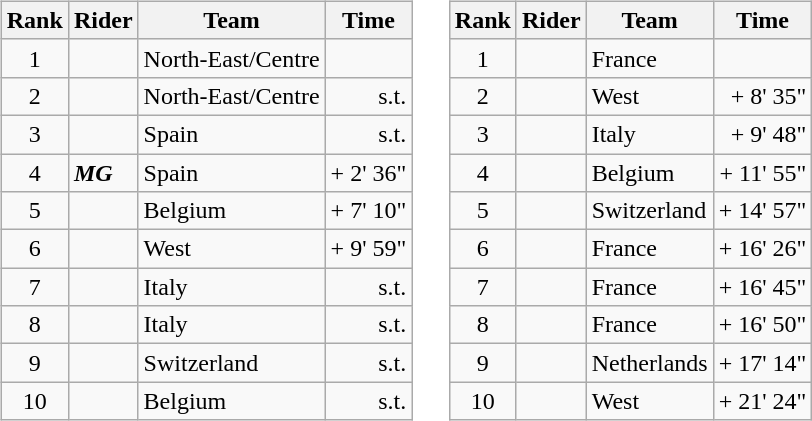<table>
<tr>
<td><br><table class="wikitable">
<tr>
<th scope="col">Rank</th>
<th scope="col">Rider</th>
<th scope="col">Team</th>
<th scope="col">Time</th>
</tr>
<tr>
<td style="text-align:center;">1</td>
<td></td>
<td>North-East/Centre</td>
<td style="text-align:right;"></td>
</tr>
<tr>
<td style="text-align:center;">2</td>
<td></td>
<td>North-East/Centre</td>
<td style="text-align:right;">s.t.</td>
</tr>
<tr>
<td style="text-align:center;">3</td>
<td></td>
<td>Spain</td>
<td style="text-align:right;">s.t.</td>
</tr>
<tr>
<td style="text-align:center;">4</td>
<td> <strong><em>MG</em></strong></td>
<td>Spain</td>
<td style="text-align:right;">+ 2' 36"</td>
</tr>
<tr>
<td style="text-align:center;">5</td>
<td></td>
<td>Belgium</td>
<td style="text-align:right;">+ 7' 10"</td>
</tr>
<tr>
<td style="text-align:center;">6</td>
<td></td>
<td>West</td>
<td style="text-align:right;">+ 9' 59"</td>
</tr>
<tr>
<td style="text-align:center;">7</td>
<td></td>
<td>Italy</td>
<td style="text-align:right;">s.t.</td>
</tr>
<tr>
<td style="text-align:center;">8</td>
<td></td>
<td>Italy</td>
<td style="text-align:right;">s.t.</td>
</tr>
<tr>
<td style="text-align:center;">9</td>
<td> </td>
<td>Switzerland</td>
<td style="text-align:right;">s.t.</td>
</tr>
<tr>
<td style="text-align:center;">10</td>
<td></td>
<td>Belgium</td>
<td style="text-align:right;">s.t.</td>
</tr>
</table>
</td>
<td></td>
<td><br><table class="wikitable">
<tr>
<th scope="col">Rank</th>
<th scope="col">Rider</th>
<th scope="col">Team</th>
<th scope="col">Time</th>
</tr>
<tr>
<td style="text-align:center;">1</td>
<td> </td>
<td>France</td>
<td style="text-align:right;"></td>
</tr>
<tr>
<td style="text-align:center;">2</td>
<td></td>
<td>West</td>
<td style="text-align:right;">+ 8' 35"</td>
</tr>
<tr>
<td style="text-align:center;">3</td>
<td></td>
<td>Italy</td>
<td style="text-align:right;">+ 9' 48"</td>
</tr>
<tr>
<td style="text-align:center;">4</td>
<td></td>
<td>Belgium</td>
<td style="text-align:right;">+ 11' 55"</td>
</tr>
<tr>
<td style="text-align:center;">5</td>
<td> </td>
<td>Switzerland</td>
<td style="text-align:right;">+ 14' 57"</td>
</tr>
<tr>
<td style="text-align:center;">6</td>
<td></td>
<td>France</td>
<td style="text-align:right;">+ 16' 26"</td>
</tr>
<tr>
<td style="text-align:center;">7</td>
<td></td>
<td>France</td>
<td style="text-align:right;">+ 16' 45"</td>
</tr>
<tr>
<td style="text-align:center;">8</td>
<td></td>
<td>France</td>
<td style="text-align:right;">+ 16' 50"</td>
</tr>
<tr>
<td style="text-align:center;">9</td>
<td></td>
<td>Netherlands</td>
<td style="text-align:right;">+ 17' 14"</td>
</tr>
<tr>
<td style="text-align:center;">10</td>
<td></td>
<td>West</td>
<td style="text-align:right;">+ 21' 24"</td>
</tr>
</table>
</td>
</tr>
</table>
